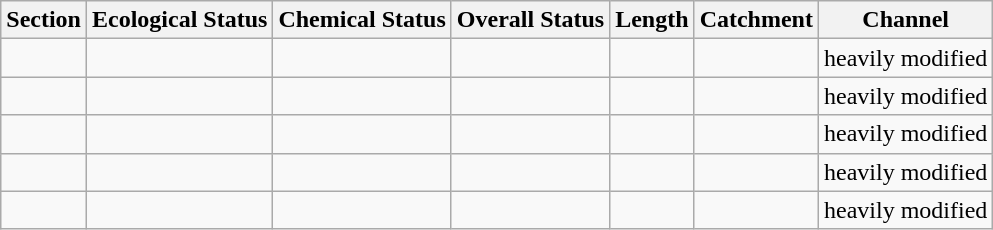<table class="wikitable">
<tr>
<th>Section</th>
<th>Ecological Status</th>
<th>Chemical Status</th>
<th>Overall Status</th>
<th>Length</th>
<th>Catchment</th>
<th>Channel</th>
</tr>
<tr>
<td></td>
<td></td>
<td></td>
<td></td>
<td></td>
<td></td>
<td>heavily modified</td>
</tr>
<tr>
<td></td>
<td></td>
<td></td>
<td></td>
<td></td>
<td></td>
<td>heavily modified</td>
</tr>
<tr>
<td></td>
<td></td>
<td></td>
<td></td>
<td></td>
<td></td>
<td>heavily modified</td>
</tr>
<tr>
<td></td>
<td></td>
<td></td>
<td></td>
<td></td>
<td></td>
<td>heavily modified</td>
</tr>
<tr>
<td></td>
<td></td>
<td></td>
<td></td>
<td></td>
<td></td>
<td>heavily modified</td>
</tr>
</table>
